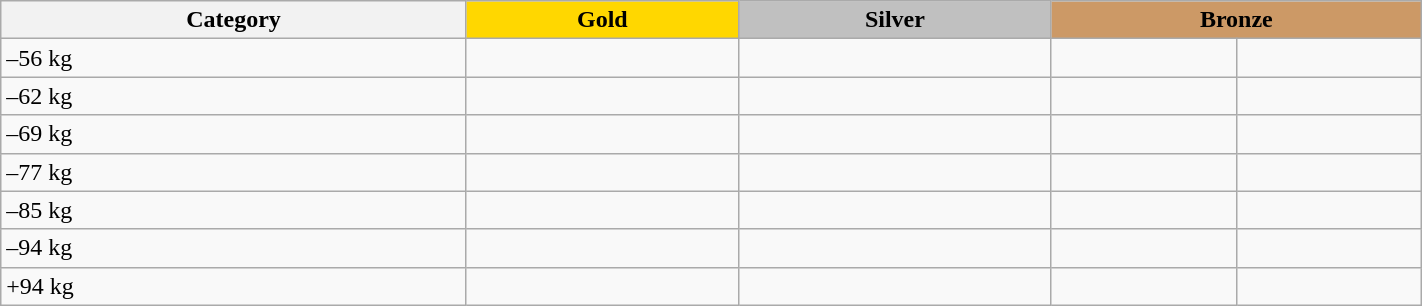<table class=wikitable width=75%>
<tr>
<th>Category</th>
<th style="background: gold">Gold</th>
<th style="background: silver">Silver</th>
<th style="background: #cc9966" colspan=2>Bronze</th>
</tr>
<tr>
<td>–56 kg</td>
<td></td>
<td></td>
<td></td>
<td></td>
</tr>
<tr>
<td>–62 kg</td>
<td></td>
<td></td>
<td></td>
<td></td>
</tr>
<tr>
<td>–69 kg</td>
<td></td>
<td></td>
<td></td>
<td></td>
</tr>
<tr>
<td>–77 kg</td>
<td></td>
<td></td>
<td></td>
<td></td>
</tr>
<tr>
<td>–85 kg</td>
<td></td>
<td></td>
<td></td>
<td></td>
</tr>
<tr>
<td>–94 kg</td>
<td></td>
<td></td>
<td></td>
<td></td>
</tr>
<tr>
<td>+94 kg</td>
<td></td>
<td></td>
<td></td>
<td></td>
</tr>
</table>
